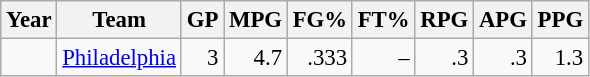<table class="wikitable sortable" style="font-size:95%; text-align:right;">
<tr>
<th>Year</th>
<th>Team</th>
<th>GP</th>
<th>MPG</th>
<th>FG%</th>
<th>FT%</th>
<th>RPG</th>
<th>APG</th>
<th>PPG</th>
</tr>
<tr>
<td style="text-align:left;"></td>
<td style="text-align:left;"><a href='#'>Philadelphia</a></td>
<td>3</td>
<td>4.7</td>
<td>.333</td>
<td>–</td>
<td>.3</td>
<td>.3</td>
<td>1.3</td>
</tr>
</table>
